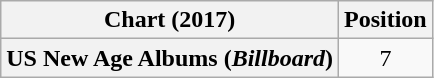<table class="wikitable plainrowheaders" style="text-align:center">
<tr>
<th scope="col">Chart (2017)</th>
<th scope="col">Position</th>
</tr>
<tr>
<th scope="row">US New Age Albums (<em>Billboard</em>)</th>
<td>7</td>
</tr>
</table>
